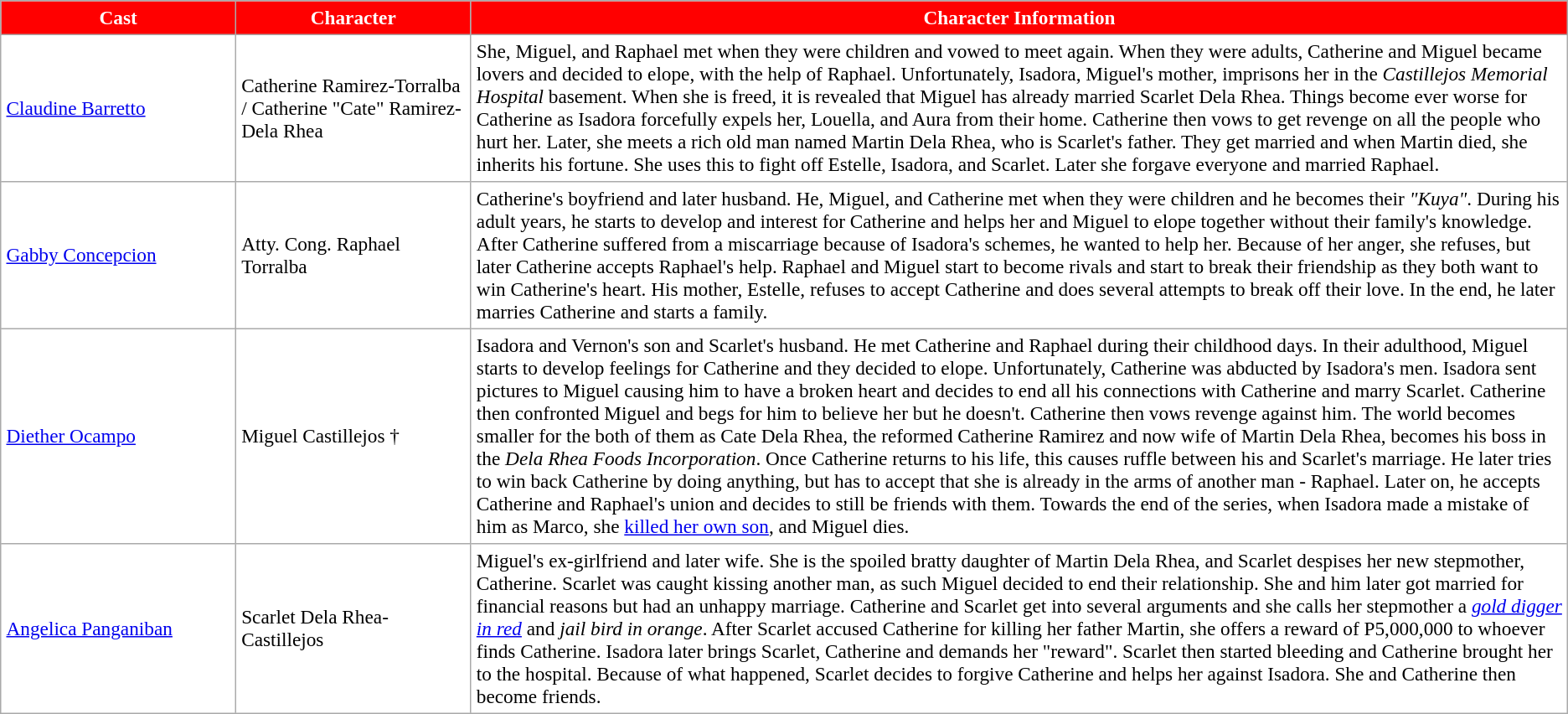<table border="8" cellpadding="4" cellspacing="0" style="margin:  1em 1em 1em 0; background: white; border: 1px #aaa solid; border-collapse: collapse; font-size: 97%;">
<tr style="background:red; text-align: center; color: white;">
<th style="width:15%;">Cast</th>
<th style="width:15%;">Character</th>
<th style="width:15px;">Character Information</th>
</tr>
<tr>
<td><a href='#'>Claudine Barretto</a></td>
<td>Catherine Ramirez-Torralba / Catherine "Cate" Ramirez-Dela Rhea</td>
<td>She, Miguel, and Raphael met when they were children and vowed to meet again. When they were adults, Catherine and Miguel became lovers and decided to elope, with the help of Raphael. Unfortunately, Isadora, Miguel's mother, imprisons her in the <em>Castillejos Memorial Hospital</em> basement. When she is freed, it is revealed that Miguel has already married Scarlet Dela Rhea. Things become ever worse for Catherine as Isadora forcefully expels her, Louella, and Aura from their home. Catherine then vows to get revenge on all the people who hurt her. Later, she meets a rich old man named Martin Dela Rhea, who is Scarlet's father. They get married and when Martin died, she inherits his fortune. She uses this to fight off Estelle, Isadora, and Scarlet. Later she forgave everyone and married Raphael.</td>
</tr>
<tr>
<td><a href='#'>Gabby Concepcion</a></td>
<td>Atty. Cong. Raphael Torralba</td>
<td>Catherine's boyfriend and later husband. He, Miguel, and Catherine met when they were children and he becomes their <em>"Kuya"</em>. During his adult years, he starts to develop and interest for Catherine and helps her and Miguel to elope together without their family's knowledge. After Catherine suffered from a miscarriage because of Isadora's schemes, he wanted to help her. Because of her anger, she refuses, but later Catherine accepts Raphael's help. Raphael and Miguel start to become rivals and start to break their friendship as they both want to win Catherine's heart. His mother, Estelle, refuses to accept Catherine and does several attempts to break off their love. In the end, he later marries Catherine and starts a family.</td>
</tr>
<tr>
<td><a href='#'>Diether Ocampo</a></td>
<td>Miguel Castillejos †</td>
<td>Isadora and Vernon's son and Scarlet's husband. He met Catherine and Raphael during their childhood days. In their adulthood, Miguel starts to develop feelings for Catherine and they decided to elope. Unfortunately, Catherine was abducted by Isadora's men. Isadora sent pictures to Miguel causing him to have a broken heart and decides to end all his connections with Catherine and marry Scarlet. Catherine then confronted Miguel and begs for him to believe her but he doesn't. Catherine then vows revenge against him. The world becomes smaller for the both of them as Cate Dela Rhea, the reformed Catherine Ramirez and now wife of Martin Dela Rhea, becomes his boss in the <em>Dela Rhea Foods Incorporation</em>. Once Catherine returns to his life, this causes ruffle between his and Scarlet's marriage. He later tries to win back Catherine by doing anything, but has to accept that she is already in the arms of another man - Raphael. Later on, he accepts Catherine and Raphael's union and decides to still be friends with them. Towards the end of the series, when Isadora made a mistake of him as Marco, she <a href='#'>killed her own son</a>, and Miguel dies.</td>
</tr>
<tr>
<td><a href='#'>Angelica Panganiban</a></td>
<td>Scarlet Dela Rhea-Castillejos</td>
<td>Miguel's ex-girlfriend and later wife. She is the spoiled bratty daughter of Martin Dela Rhea, and Scarlet despises her new stepmother, Catherine. Scarlet was caught kissing another man, as such Miguel decided to end their relationship. She and him later got married for financial reasons but had an unhappy marriage. Catherine and Scarlet get into several arguments and she calls her stepmother a <em><a href='#'>gold digger in red</a></em> and <em>jail bird in orange</em>. After Scarlet accused Catherine for killing her father Martin, she offers a reward of P5,000,000 to whoever finds Catherine. Isadora later brings Scarlet, Catherine and demands her "reward". Scarlet then started bleeding and Catherine brought her to the hospital. Because of what happened, Scarlet decides to forgive Catherine and helps her against Isadora. She and Catherine then become friends.</td>
</tr>
</table>
